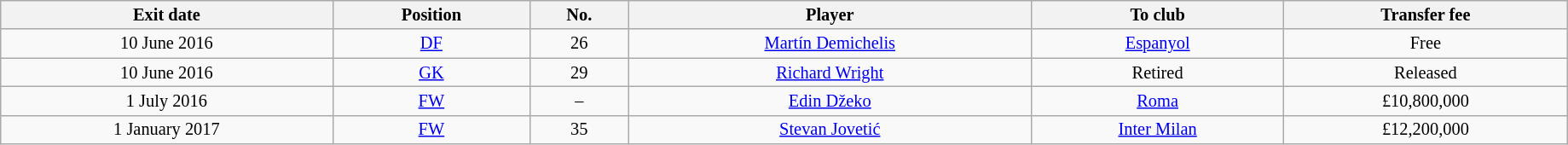<table class="wikitable sortable" style="width:97%; text-align:center; font-size:85%; text-align:centre;">
<tr>
<th>Exit date</th>
<th>Position</th>
<th>No.</th>
<th>Player</th>
<th>To club</th>
<th>Transfer fee</th>
</tr>
<tr>
<td>10 June 2016</td>
<td><a href='#'>DF</a></td>
<td>26</td>
<td> <a href='#'>Martín Demichelis</a></td>
<td> <a href='#'>Espanyol</a></td>
<td>Free</td>
</tr>
<tr>
<td>10 June 2016</td>
<td><a href='#'>GK</a></td>
<td>29</td>
<td> <a href='#'>Richard Wright</a></td>
<td>Retired</td>
<td>Released</td>
</tr>
<tr>
<td>1 July 2016</td>
<td><a href='#'>FW</a></td>
<td>–</td>
<td> <a href='#'>Edin Džeko</a></td>
<td> <a href='#'>Roma</a></td>
<td>£10,800,000</td>
</tr>
<tr>
<td>1 January 2017</td>
<td><a href='#'>FW</a></td>
<td>35</td>
<td> <a href='#'>Stevan Jovetić</a></td>
<td> <a href='#'>Inter Milan</a></td>
<td>£12,200,000</td>
</tr>
</table>
